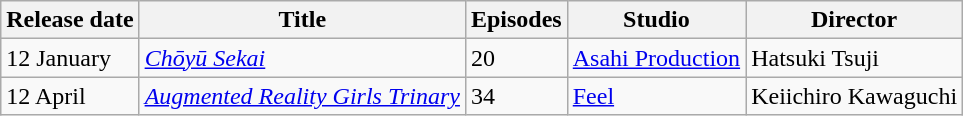<table class="wikitable">
<tr>
<th>Release date</th>
<th>Title</th>
<th>Episodes</th>
<th>Studio</th>
<th>Director</th>
</tr>
<tr>
<td>12 January</td>
<td><em><a href='#'>Chōyū Sekai</a></em></td>
<td>20</td>
<td><a href='#'>Asahi Production</a></td>
<td>Hatsuki Tsuji</td>
</tr>
<tr>
<td>12 April</td>
<td><em><a href='#'>Augmented Reality Girls Trinary</a></em></td>
<td>34</td>
<td><a href='#'>Feel</a></td>
<td>Keiichiro Kawaguchi</td>
</tr>
</table>
